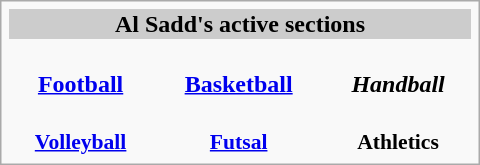<table class="infobox" style="width: 20em; font-size: 95%em;">
<tr bgcolor="#cccccc" style="text-align: center">
<th colspan="3">Al Sadd's active sections</th>
</tr>
<tr style="text-align: center">
<td><br><strong><a href='#'>Football</a></strong></td>
<td><br><strong><a href='#'>Basketball</a></strong></td>
<td><br><strong><em>Handball</em></strong></td>
</tr>
<tr style="font-size: 90%; text-align: center">
<td><br><strong><a href='#'>Volleyball</a></strong></td>
<td><br><strong><a href='#'>Futsal</a></strong></td>
<td><br><strong>Athletics</strong></td>
</tr>
</table>
